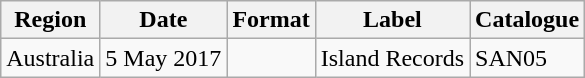<table class="wikitable plainrowheaders">
<tr>
<th scope="col">Region</th>
<th scope="col">Date</th>
<th scope="col">Format</th>
<th scope="col">Label</th>
<th scope="col">Catalogue</th>
</tr>
<tr>
<td>Australia</td>
<td rowspan="2">5 May 2017</td>
<td></td>
<td>Island Records</td>
<td>SAN05</td>
</tr>
</table>
